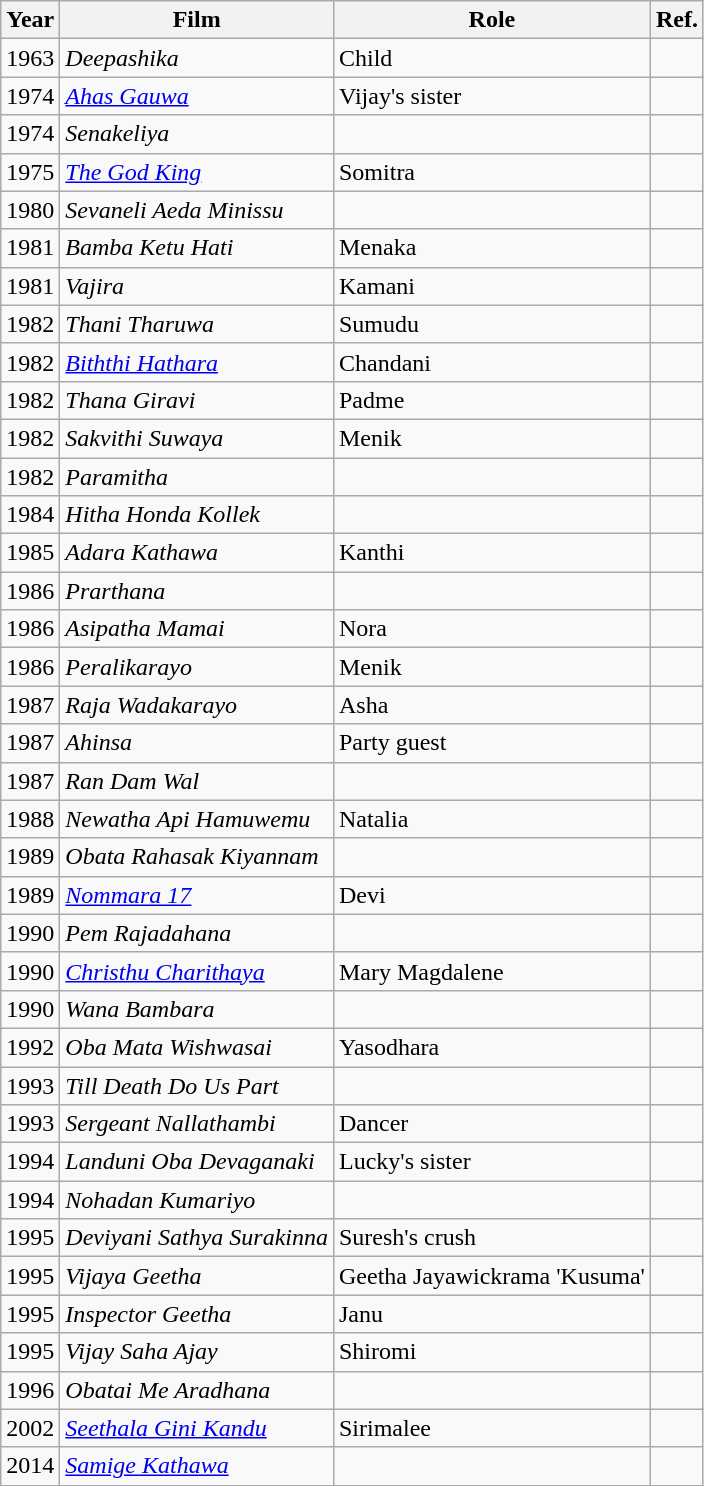<table class="wikitable">
<tr>
<th>Year</th>
<th>Film</th>
<th>Role</th>
<th>Ref.</th>
</tr>
<tr>
<td>1963</td>
<td><em>Deepashika</em></td>
<td>Child</td>
<td></td>
</tr>
<tr>
<td>1974</td>
<td><em><a href='#'>Ahas Gauwa</a></em></td>
<td>Vijay's sister</td>
<td></td>
</tr>
<tr>
<td>1974</td>
<td><em>Senakeliya</em></td>
<td></td>
<td></td>
</tr>
<tr>
<td>1975</td>
<td><em><a href='#'>The God King</a></em></td>
<td>Somitra</td>
<td></td>
</tr>
<tr>
<td>1980</td>
<td><em>Sevaneli Aeda Minissu</em></td>
<td></td>
<td></td>
</tr>
<tr>
<td>1981</td>
<td><em>Bamba Ketu Hati</em></td>
<td>Menaka</td>
<td></td>
</tr>
<tr>
<td>1981</td>
<td><em>Vajira</em></td>
<td>Kamani</td>
<td></td>
</tr>
<tr>
<td>1982</td>
<td><em>Thani Tharuwa</em></td>
<td>Sumudu</td>
<td></td>
</tr>
<tr>
<td>1982</td>
<td><em><a href='#'>Biththi Hathara</a></em></td>
<td>Chandani</td>
<td></td>
</tr>
<tr>
<td>1982</td>
<td><em>Thana Giravi</em></td>
<td>Padme</td>
<td></td>
</tr>
<tr>
<td>1982</td>
<td><em>Sakvithi Suwaya</em></td>
<td>Menik</td>
<td></td>
</tr>
<tr>
<td>1982</td>
<td><em>Paramitha</em></td>
<td></td>
<td></td>
</tr>
<tr>
<td>1984</td>
<td><em>Hitha Honda Kollek</em></td>
<td></td>
<td></td>
</tr>
<tr>
<td>1985</td>
<td><em>Adara Kathawa</em></td>
<td>Kanthi</td>
<td></td>
</tr>
<tr>
<td>1986</td>
<td><em>Prarthana</em></td>
<td></td>
<td></td>
</tr>
<tr>
<td>1986</td>
<td><em>Asipatha Mamai</em></td>
<td>Nora</td>
<td></td>
</tr>
<tr>
<td>1986</td>
<td><em>Peralikarayo</em></td>
<td>Menik</td>
<td></td>
</tr>
<tr>
<td>1987</td>
<td><em>Raja Wadakarayo</em></td>
<td>Asha</td>
<td></td>
</tr>
<tr>
<td>1987</td>
<td><em>Ahinsa</em></td>
<td>Party guest</td>
<td></td>
</tr>
<tr>
<td>1987</td>
<td><em>Ran Dam Wal</em></td>
<td></td>
<td></td>
</tr>
<tr>
<td>1988</td>
<td><em>Newatha Api Hamuwemu</em></td>
<td>Natalia</td>
<td></td>
</tr>
<tr>
<td>1989</td>
<td><em>Obata Rahasak Kiyannam</em></td>
<td></td>
<td></td>
</tr>
<tr>
<td>1989</td>
<td><em><a href='#'>Nommara 17</a></em></td>
<td>Devi</td>
<td></td>
</tr>
<tr>
<td>1990</td>
<td><em>Pem Rajadahana</em></td>
<td></td>
<td></td>
</tr>
<tr>
<td>1990</td>
<td><em><a href='#'>Christhu Charithaya</a></em></td>
<td>Mary Magdalene</td>
<td></td>
</tr>
<tr>
<td>1990</td>
<td><em>Wana Bambara</em></td>
<td></td>
<td></td>
</tr>
<tr>
<td>1992</td>
<td><em>Oba Mata Wishwasai</em></td>
<td>Yasodhara</td>
<td></td>
</tr>
<tr>
<td>1993</td>
<td><em>Till Death Do Us Part</em></td>
<td></td>
<td></td>
</tr>
<tr>
<td>1993</td>
<td><em>Sergeant Nallathambi</em></td>
<td>Dancer</td>
<td></td>
</tr>
<tr>
<td>1994</td>
<td><em>Landuni Oba Devaganaki</em></td>
<td>Lucky's sister</td>
<td></td>
</tr>
<tr>
<td>1994</td>
<td><em>Nohadan Kumariyo</em></td>
<td></td>
<td></td>
</tr>
<tr>
<td>1995</td>
<td><em>Deviyani Sathya Surakinna</em></td>
<td>Suresh's crush</td>
<td></td>
</tr>
<tr>
<td>1995</td>
<td><em>Vijaya Geetha</em></td>
<td>Geetha Jayawickrama 'Kusuma'</td>
<td></td>
</tr>
<tr>
<td>1995</td>
<td><em>Inspector Geetha</em></td>
<td>Janu</td>
<td></td>
</tr>
<tr>
<td>1995</td>
<td><em>Vijay Saha Ajay</em></td>
<td>Shiromi</td>
<td></td>
</tr>
<tr>
<td>1996</td>
<td><em>Obatai Me Aradhana</em></td>
<td></td>
<td></td>
</tr>
<tr>
<td>2002</td>
<td><em><a href='#'>Seethala Gini Kandu</a></em></td>
<td>Sirimalee</td>
<td></td>
</tr>
<tr>
<td>2014</td>
<td><em><a href='#'>Samige Kathawa</a></em></td>
<td></td>
<td></td>
</tr>
</table>
